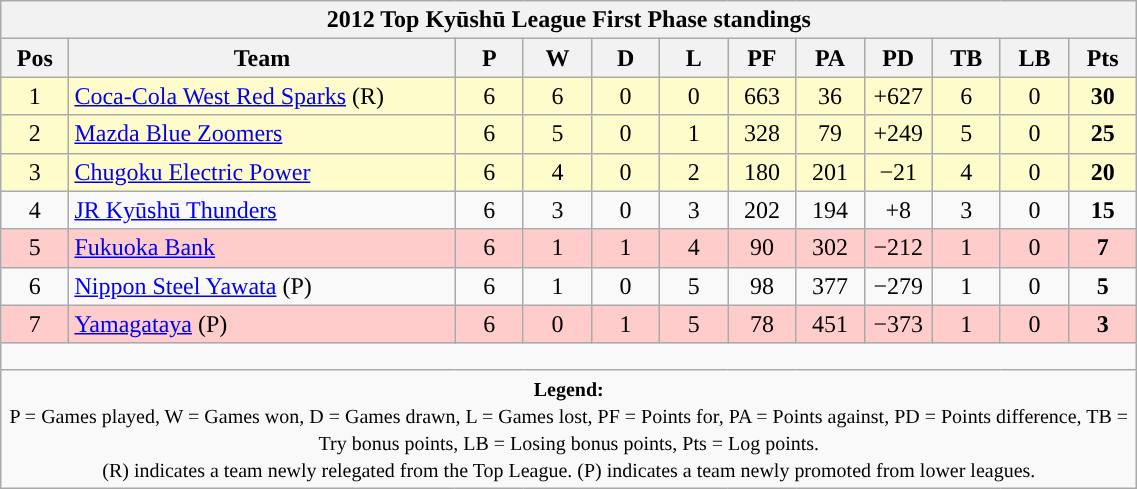<table class="wikitable" style="text-align:center; font-size:100%; width:60%;">
<tr>
<th colspan="100%" cellpadding="0" cellspacing="0"><strong>2012 Top Kyūshū League First Phase standings</strong></th>
</tr>
<tr>
<th style="width:6%;">Pos</th>
<th style="width:34%;">Team</th>
<th style="width:6%;">P</th>
<th style="width:6%;">W</th>
<th style="width:6%;">D</th>
<th style="width:6%;">L</th>
<th style="width:6%;">PF</th>
<th style="width:6%;">PA</th>
<th style="width:6%;">PD</th>
<th style="width:6%;">TB</th>
<th style="width:6%;">LB</th>
<th style="width:6%;">Pts<br></th>
</tr>
<tr style="background:#FFFCCC;">
<td>1</td>
<td style="text-align:left;"><a href='#'>Coca-Cola West Red Sparks</a> (R)</td>
<td>6</td>
<td>6</td>
<td>0</td>
<td>0</td>
<td>663</td>
<td>36</td>
<td>+627</td>
<td>6</td>
<td>0</td>
<td><strong>30</strong></td>
</tr>
<tr style="background:#FFFCCC;">
<td>2</td>
<td style="text-align:left;"><a href='#'>Mazda Blue Zoomers</a></td>
<td>6</td>
<td>5</td>
<td>0</td>
<td>1</td>
<td>328</td>
<td>79</td>
<td>+249</td>
<td>5</td>
<td>0</td>
<td><strong>25</strong></td>
</tr>
<tr style="background:#FFFCCC;">
<td>3</td>
<td style="text-align:left;"><a href='#'>Chugoku Electric Power</a></td>
<td>6</td>
<td>4</td>
<td>0</td>
<td>2</td>
<td>180</td>
<td>201</td>
<td>−21</td>
<td>4</td>
<td>0</td>
<td><strong>20</strong></td>
</tr>
<tr>
<td>4</td>
<td style="text-align:left;"><a href='#'>JR Kyūshū Thunders</a></td>
<td>6</td>
<td>3</td>
<td>0</td>
<td>3</td>
<td>202</td>
<td>194</td>
<td>+8</td>
<td>3</td>
<td>0</td>
<td><strong>15</strong></td>
</tr>
<tr style="background:#FFCCCC;">
<td>5</td>
<td style="text-align:left;"><a href='#'>Fukuoka Bank</a></td>
<td>6</td>
<td>1</td>
<td>1</td>
<td>4</td>
<td>90</td>
<td>302</td>
<td>−212</td>
<td>1</td>
<td>0</td>
<td><strong>7</strong></td>
</tr>
<tr>
<td>6</td>
<td style="text-align:left;"><a href='#'>Nippon Steel Yawata</a> (P)</td>
<td>6</td>
<td>1</td>
<td>0</td>
<td>5</td>
<td>98</td>
<td>377</td>
<td>−279</td>
<td>1</td>
<td>0</td>
<td><strong>5</strong></td>
</tr>
<tr style="background:#FFCCCC;">
<td>7</td>
<td style="text-align:left;"><a href='#'>Yamagataya</a> (P)</td>
<td>6</td>
<td>0</td>
<td>1</td>
<td>5</td>
<td>78</td>
<td>451</td>
<td>−373</td>
<td>1</td>
<td>0</td>
<td><strong>3</strong></td>
</tr>
<tr>
<td colspan="100%" style="height:10px;"></td>
</tr>
<tr>
<td colspan="100%"><small><strong>Legend:</strong> <br> P = Games played, W = Games won, D = Games drawn, L = Games lost, PF = Points for, PA = Points against, PD = Points difference, TB = Try bonus points, LB = Losing bonus points, Pts = Log points. <br> (R) indicates a team newly relegated from the Top League. (P) indicates a team newly promoted from lower leagues.</small></td>
</tr>
</table>
